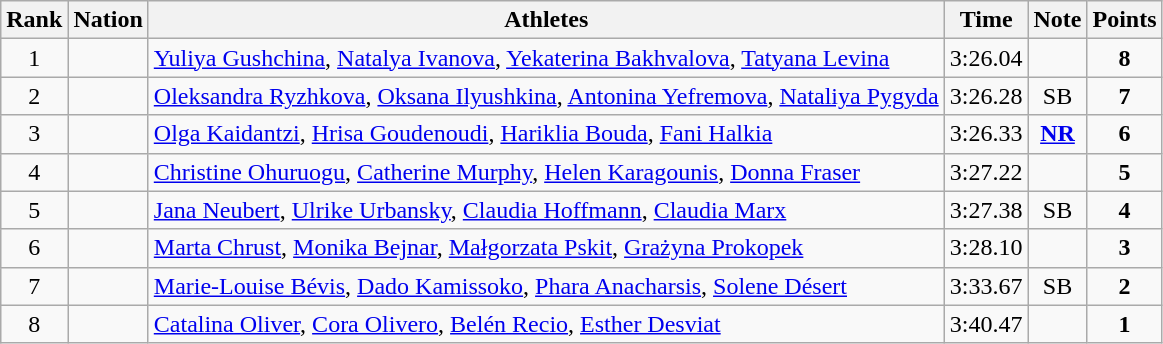<table class="wikitable sortable" style="text-align:center">
<tr>
<th>Rank</th>
<th>Nation</th>
<th>Athletes</th>
<th>Time</th>
<th>Note</th>
<th>Points</th>
</tr>
<tr>
<td>1</td>
<td align=left></td>
<td align=left><a href='#'>Yuliya Gushchina</a>, <a href='#'>Natalya Ivanova</a>, <a href='#'>Yekaterina Bakhvalova</a>, <a href='#'>Tatyana Levina</a></td>
<td>3:26.04</td>
<td></td>
<td><strong>8</strong></td>
</tr>
<tr>
<td>2</td>
<td align=left></td>
<td align=left><a href='#'>Oleksandra Ryzhkova</a>, <a href='#'>Oksana Ilyushkina</a>, <a href='#'>Antonina Yefremova</a>, <a href='#'>Nataliya Pygyda</a></td>
<td>3:26.28</td>
<td>SB</td>
<td><strong>7</strong></td>
</tr>
<tr>
<td>3</td>
<td align=left></td>
<td align=left><a href='#'>Olga Kaidantzi</a>, <a href='#'>Hrisa Goudenoudi</a>, <a href='#'>Hariklia Bouda</a>, <a href='#'>Fani Halkia</a></td>
<td>3:26.33</td>
<td><strong><a href='#'>NR</a></strong></td>
<td><strong>6</strong></td>
</tr>
<tr>
<td>4</td>
<td align=left></td>
<td align=left><a href='#'>Christine Ohuruogu</a>, <a href='#'>Catherine Murphy</a>, <a href='#'>Helen Karagounis</a>, <a href='#'>Donna Fraser</a></td>
<td>3:27.22</td>
<td></td>
<td><strong>5</strong></td>
</tr>
<tr>
<td>5</td>
<td align=left></td>
<td align=left><a href='#'>Jana Neubert</a>, <a href='#'>Ulrike Urbansky</a>, <a href='#'>Claudia Hoffmann</a>, <a href='#'>Claudia Marx</a></td>
<td>3:27.38</td>
<td>SB</td>
<td><strong>4</strong></td>
</tr>
<tr>
<td>6</td>
<td align=left></td>
<td align=left><a href='#'>Marta Chrust</a>, <a href='#'>Monika Bejnar</a>, <a href='#'>Małgorzata Pskit</a>, <a href='#'>Grażyna Prokopek</a></td>
<td>3:28.10</td>
<td></td>
<td><strong>3</strong></td>
</tr>
<tr>
<td>7</td>
<td align=left></td>
<td align=left><a href='#'>Marie-Louise Bévis</a>, <a href='#'>Dado Kamissoko</a>, <a href='#'>Phara Anacharsis</a>, <a href='#'>Solene Désert</a></td>
<td>3:33.67</td>
<td>SB</td>
<td><strong>2</strong></td>
</tr>
<tr>
<td>8</td>
<td align=left></td>
<td align=left><a href='#'>Catalina Oliver</a>, <a href='#'>Cora Olivero</a>, <a href='#'>Belén Recio</a>, <a href='#'>Esther Desviat</a></td>
<td>3:40.47</td>
<td></td>
<td><strong>1</strong></td>
</tr>
</table>
